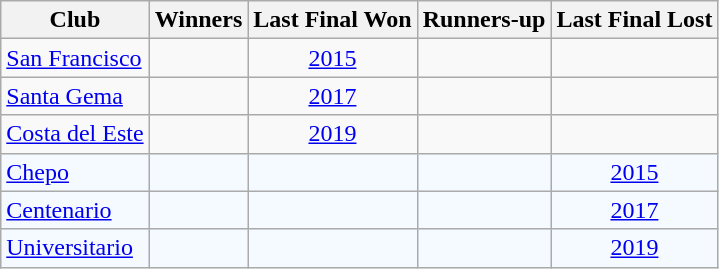<table class="wikitable sortable" style="text-align: center;">
<tr>
<th>Club</th>
<th>Winners</th>
<th>Last Final Won</th>
<th>Runners-up</th>
<th>Last Final Lost</th>
</tr>
<tr>
<td align=left><a href='#'>San Francisco</a></td>
<td></td>
<td><a href='#'>2015</a></td>
<td></td>
<td></td>
</tr>
<tr>
<td align=left><a href='#'>Santa Gema</a></td>
<td></td>
<td><a href='#'>2017</a></td>
<td></td>
<td></td>
</tr>
<tr>
<td align=left><a href='#'>Costa del Este</a></td>
<td></td>
<td><a href='#'>2019</a></td>
<td></td>
<td></td>
</tr>
<tr style="background:#f4faff;">
<td align=left><a href='#'>Chepo</a></td>
<td></td>
<td></td>
<td></td>
<td><a href='#'>2015</a></td>
</tr>
<tr style="background:#f4faff;">
<td align=left><a href='#'>Centenario</a></td>
<td></td>
<td></td>
<td></td>
<td><a href='#'>2017</a></td>
</tr>
<tr style="background:#f4faff;">
<td align=left><a href='#'>Universitario</a></td>
<td></td>
<td></td>
<td></td>
<td><a href='#'>2019</a></td>
</tr>
</table>
